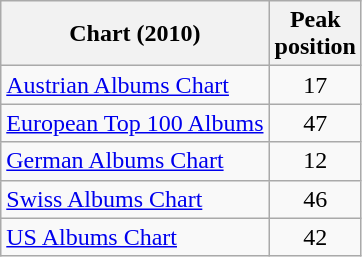<table class="wikitable sortable">
<tr>
<th>Chart (2010)</th>
<th>Peak<br>position</th>
</tr>
<tr>
<td><a href='#'>Austrian Albums Chart</a></td>
<td style="text-align:center;">17</td>
</tr>
<tr>
<td><a href='#'>European Top 100 Albums</a></td>
<td style="text-align:center;">47</td>
</tr>
<tr>
<td><a href='#'>German Albums Chart</a></td>
<td style="text-align:center;">12</td>
</tr>
<tr>
<td><a href='#'>Swiss Albums Chart</a></td>
<td style="text-align:center;">46</td>
</tr>
<tr>
<td><a href='#'>US Albums Chart</a></td>
<td style="text-align:center;">42</td>
</tr>
</table>
